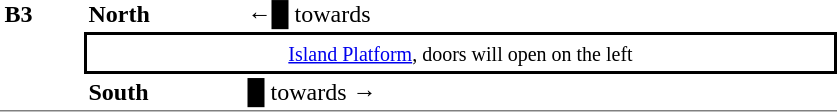<table table border=0 cellspacing=0 cellpadding=3>
<tr>
<td style="border-top:solid 0px gray;border-bottom:solid 1px gray;" width=50 rowspan=3 valign=top><strong>B3</strong></td>
<td style="border-top:solid 0px gray;" width=100><strong>North</strong></td>
<td style="border-top:solid 0px gray;" width=390>←<span>█</span> towards </td>
</tr>
<tr>
<td style="border-top:solid 2px black;border-right:solid 2px black;border-left:solid 2px black;border-bottom:solid 2px black;text-align:center;" colspan=2><small><a href='#'>Island Platform</a>, doors will open on the left</small></td>
</tr>
<tr>
<td style="border-bottom:solid 1px gray;"><strong>South</strong></td>
<td style="border-bottom:solid 1px gray;"><span>█</span> towards →</td>
</tr>
</table>
